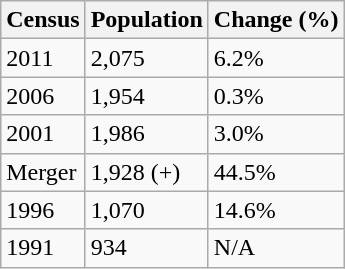<table class="wikitable">
<tr>
<th>Census</th>
<th>Population</th>
<th>Change (%)</th>
</tr>
<tr>
<td>2011</td>
<td>2,075</td>
<td> 6.2%</td>
</tr>
<tr>
<td>2006</td>
<td>1,954</td>
<td> 0.3%</td>
</tr>
<tr>
<td>2001</td>
<td>1,986</td>
<td> 3.0%</td>
</tr>
<tr>
<td>Merger</td>
<td>1,928 (+)</td>
<td> 44.5%</td>
</tr>
<tr>
<td>1996</td>
<td>1,070</td>
<td> 14.6%</td>
</tr>
<tr>
<td>1991</td>
<td>934</td>
<td>N/A</td>
</tr>
</table>
